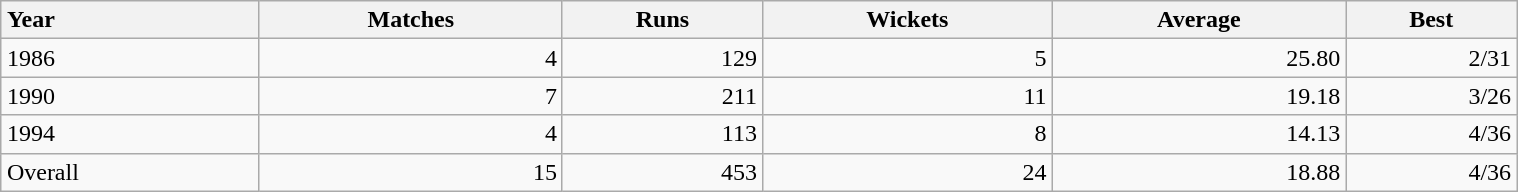<table class="wikitable" style="margin: 1em auto 1em auto" width="80%">
<tr>
<th style="text-align:left;">Year</th>
<th>Matches</th>
<th>Runs</th>
<th>Wickets</th>
<th>Average</th>
<th>Best</th>
</tr>
<tr style="text-align:right;">
<td style="text-align:left;">1986</td>
<td>4</td>
<td>129</td>
<td>5</td>
<td>25.80</td>
<td>2/31</td>
</tr>
<tr style="text-align:right;">
<td style="text-align:left;">1990</td>
<td>7</td>
<td>211</td>
<td>11</td>
<td>19.18</td>
<td>3/26</td>
</tr>
<tr style="text-align:right;">
<td style="text-align:left;">1994</td>
<td>4</td>
<td>113</td>
<td>8</td>
<td>14.13</td>
<td>4/36</td>
</tr>
<tr style="text-align:right;">
<td style="text-align:left;">Overall</td>
<td>15</td>
<td>453</td>
<td>24</td>
<td>18.88</td>
<td>4/36</td>
</tr>
</table>
